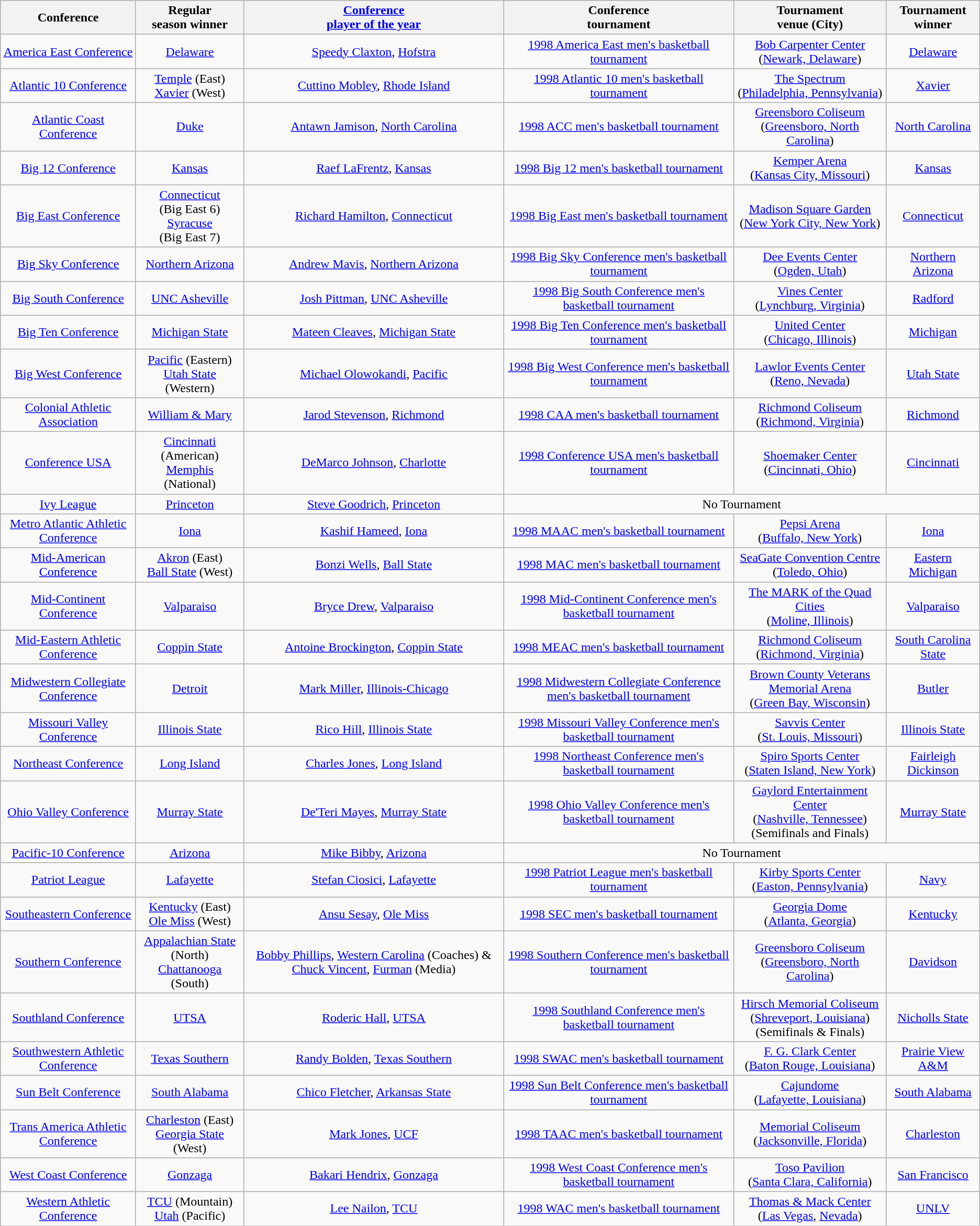<table class="wikitable" style="text-align:center;">
<tr>
<th>Conference</th>
<th>Regular <br> season winner</th>
<th><a href='#'>Conference <br> player of the year</a></th>
<th>Conference <br> tournament</th>
<th>Tournament <br> venue (City)</th>
<th>Tournament <br> winner</th>
</tr>
<tr>
<td><a href='#'>America East Conference</a></td>
<td><a href='#'>Delaware</a></td>
<td><a href='#'>Speedy Claxton</a>, <a href='#'>Hofstra</a></td>
<td><a href='#'>1998 America East men's basketball tournament</a></td>
<td><a href='#'>Bob Carpenter Center</a><br>(<a href='#'>Newark, Delaware</a>)</td>
<td><a href='#'>Delaware</a></td>
</tr>
<tr>
<td><a href='#'>Atlantic 10 Conference</a></td>
<td><a href='#'>Temple</a> (East)<br><a href='#'>Xavier</a> (West)</td>
<td><a href='#'>Cuttino Mobley</a>, <a href='#'>Rhode Island</a></td>
<td><a href='#'>1998 Atlantic 10 men's basketball tournament</a></td>
<td><a href='#'>The Spectrum</a> <br>(<a href='#'>Philadelphia, Pennsylvania</a>)</td>
<td><a href='#'>Xavier</a></td>
</tr>
<tr>
<td><a href='#'>Atlantic Coast Conference</a></td>
<td><a href='#'>Duke</a></td>
<td><a href='#'>Antawn Jamison</a>, <a href='#'>North Carolina</a></td>
<td><a href='#'>1998 ACC men's basketball tournament</a></td>
<td><a href='#'>Greensboro Coliseum</a><br>(<a href='#'>Greensboro, North Carolina</a>)</td>
<td><a href='#'>North Carolina</a></td>
</tr>
<tr>
<td><a href='#'>Big 12 Conference</a></td>
<td><a href='#'>Kansas</a></td>
<td><a href='#'>Raef LaFrentz</a>, <a href='#'>Kansas</a></td>
<td><a href='#'>1998 Big 12 men's basketball tournament</a></td>
<td><a href='#'>Kemper Arena</a><br>(<a href='#'>Kansas City, Missouri</a>)</td>
<td><a href='#'>Kansas</a></td>
</tr>
<tr>
<td><a href='#'>Big East Conference</a></td>
<td><a href='#'>Connecticut</a> (Big East 6)<br><a href='#'>Syracuse</a> (Big East 7)</td>
<td><a href='#'>Richard Hamilton</a>, <a href='#'>Connecticut</a></td>
<td><a href='#'>1998 Big East men's basketball tournament</a></td>
<td><a href='#'>Madison Square Garden</a><br>(<a href='#'>New York City, New York</a>)</td>
<td><a href='#'>Connecticut</a></td>
</tr>
<tr>
<td><a href='#'>Big Sky Conference</a></td>
<td><a href='#'>Northern Arizona</a></td>
<td><a href='#'>Andrew Mavis</a>, <a href='#'>Northern Arizona</a></td>
<td><a href='#'>1998 Big Sky Conference men's basketball tournament</a></td>
<td><a href='#'>Dee Events Center</a><br>(<a href='#'>Ogden, Utah</a>)</td>
<td><a href='#'>Northern Arizona</a></td>
</tr>
<tr>
<td><a href='#'>Big South Conference</a></td>
<td><a href='#'>UNC Asheville</a></td>
<td><a href='#'>Josh Pittman</a>, <a href='#'>UNC Asheville</a></td>
<td><a href='#'>1998 Big South Conference men's basketball tournament</a></td>
<td><a href='#'>Vines Center</a><br>(<a href='#'>Lynchburg, Virginia</a>)</td>
<td><a href='#'>Radford</a></td>
</tr>
<tr>
<td><a href='#'>Big Ten Conference</a></td>
<td><a href='#'>Michigan State</a></td>
<td><a href='#'>Mateen Cleaves</a>, <a href='#'>Michigan State</a></td>
<td><a href='#'>1998 Big Ten Conference men's basketball tournament</a></td>
<td><a href='#'>United Center</a><br>(<a href='#'>Chicago, Illinois</a>)</td>
<td><a href='#'>Michigan</a></td>
</tr>
<tr>
<td><a href='#'>Big West Conference</a></td>
<td><a href='#'>Pacific</a> (Eastern)<br><a href='#'>Utah State</a> (Western)</td>
<td><a href='#'>Michael Olowokandi</a>, <a href='#'>Pacific</a></td>
<td><a href='#'>1998 Big West Conference men's basketball tournament</a></td>
<td><a href='#'>Lawlor Events Center</a><br>(<a href='#'>Reno, Nevada</a>)</td>
<td><a href='#'>Utah State</a></td>
</tr>
<tr>
<td><a href='#'>Colonial Athletic Association</a></td>
<td><a href='#'>William & Mary</a></td>
<td><a href='#'>Jarod Stevenson</a>, <a href='#'>Richmond</a></td>
<td><a href='#'>1998 CAA men's basketball tournament</a></td>
<td><a href='#'>Richmond Coliseum</a><br>(<a href='#'>Richmond, Virginia</a>)</td>
<td><a href='#'>Richmond</a></td>
</tr>
<tr>
<td><a href='#'>Conference USA</a></td>
<td><a href='#'>Cincinnati</a> (American)<br><a href='#'>Memphis</a> (National)</td>
<td><a href='#'>DeMarco Johnson</a>, <a href='#'>Charlotte</a></td>
<td><a href='#'>1998 Conference USA men's basketball tournament</a></td>
<td><a href='#'>Shoemaker Center</a><br>(<a href='#'>Cincinnati, Ohio</a>)</td>
<td><a href='#'>Cincinnati</a></td>
</tr>
<tr>
<td><a href='#'>Ivy League</a></td>
<td><a href='#'>Princeton</a></td>
<td><a href='#'>Steve Goodrich</a>, <a href='#'>Princeton</a></td>
<td colspan=3>No Tournament</td>
</tr>
<tr>
<td><a href='#'>Metro Atlantic Athletic Conference</a></td>
<td><a href='#'>Iona</a></td>
<td><a href='#'>Kashif Hameed</a>, <a href='#'>Iona</a></td>
<td><a href='#'>1998 MAAC men's basketball tournament</a></td>
<td><a href='#'>Pepsi Arena</a><br>(<a href='#'>Buffalo, New York</a>)</td>
<td><a href='#'>Iona</a></td>
</tr>
<tr>
<td><a href='#'>Mid-American Conference</a></td>
<td><a href='#'>Akron</a> (East)<br><a href='#'>Ball State</a> (West)</td>
<td><a href='#'>Bonzi Wells</a>, <a href='#'>Ball State</a></td>
<td><a href='#'>1998 MAC men's basketball tournament</a></td>
<td><a href='#'>SeaGate Convention Centre</a><br>(<a href='#'>Toledo, Ohio</a>)</td>
<td><a href='#'>Eastern Michigan</a></td>
</tr>
<tr>
<td><a href='#'>Mid-Continent Conference</a></td>
<td><a href='#'>Valparaiso</a></td>
<td><a href='#'>Bryce Drew</a>, <a href='#'>Valparaiso</a></td>
<td><a href='#'>1998 Mid-Continent Conference men's basketball tournament</a></td>
<td><a href='#'>The MARK of the Quad Cities</a><br>(<a href='#'>Moline, Illinois</a>)</td>
<td><a href='#'>Valparaiso</a></td>
</tr>
<tr>
<td><a href='#'>Mid-Eastern Athletic Conference</a></td>
<td><a href='#'>Coppin State</a></td>
<td><a href='#'>Antoine Brockington</a>, <a href='#'>Coppin State</a></td>
<td><a href='#'>1998 MEAC men's basketball tournament</a></td>
<td><a href='#'>Richmond Coliseum</a><br>(<a href='#'>Richmond, Virginia</a>)</td>
<td><a href='#'>South Carolina State</a></td>
</tr>
<tr>
<td><a href='#'>Midwestern Collegiate Conference</a></td>
<td><a href='#'>Detroit</a></td>
<td><a href='#'>Mark Miller</a>, <a href='#'>Illinois-Chicago</a></td>
<td><a href='#'>1998 Midwestern Collegiate Conference men's basketball tournament</a></td>
<td><a href='#'>Brown County Veterans Memorial Arena</a><br>(<a href='#'>Green Bay, Wisconsin</a>)</td>
<td><a href='#'>Butler</a></td>
</tr>
<tr>
<td><a href='#'>Missouri Valley Conference</a></td>
<td><a href='#'>Illinois State</a></td>
<td><a href='#'>Rico Hill</a>, <a href='#'>Illinois State</a></td>
<td><a href='#'>1998 Missouri Valley Conference men's basketball tournament</a></td>
<td><a href='#'>Savvis Center</a><br>(<a href='#'>St. Louis, Missouri</a>)</td>
<td><a href='#'>Illinois State</a></td>
</tr>
<tr>
<td><a href='#'>Northeast Conference</a></td>
<td><a href='#'>Long Island</a></td>
<td><a href='#'>Charles Jones</a>, <a href='#'>Long Island</a></td>
<td><a href='#'>1998 Northeast Conference men's basketball tournament</a></td>
<td><a href='#'>Spiro Sports Center</a><br>(<a href='#'>Staten Island, New York</a>)</td>
<td><a href='#'>Fairleigh Dickinson</a></td>
</tr>
<tr>
<td><a href='#'>Ohio Valley Conference</a></td>
<td><a href='#'>Murray State</a></td>
<td><a href='#'>De'Teri Mayes</a>, <a href='#'>Murray State</a></td>
<td><a href='#'>1998 Ohio Valley Conference men's basketball tournament</a></td>
<td><a href='#'>Gaylord Entertainment Center</a><br>(<a href='#'>Nashville, Tennessee</a>)<br>(Semifinals and Finals)</td>
<td><a href='#'>Murray State</a></td>
</tr>
<tr>
<td><a href='#'>Pacific-10 Conference</a></td>
<td><a href='#'>Arizona</a></td>
<td><a href='#'>Mike Bibby</a>, <a href='#'>Arizona</a></td>
<td colspan=3>No Tournament</td>
</tr>
<tr>
<td><a href='#'>Patriot League</a></td>
<td><a href='#'>Lafayette</a></td>
<td><a href='#'>Stefan Ciosici</a>, <a href='#'>Lafayette</a></td>
<td><a href='#'>1998 Patriot League men's basketball tournament</a></td>
<td><a href='#'>Kirby Sports Center</a><br>(<a href='#'>Easton, Pennsylvania</a>)</td>
<td><a href='#'>Navy</a></td>
</tr>
<tr>
<td><a href='#'>Southeastern Conference</a></td>
<td><a href='#'>Kentucky</a> (East)<br><a href='#'>Ole Miss</a> (West)</td>
<td><a href='#'>Ansu Sesay</a>, <a href='#'>Ole Miss</a></td>
<td><a href='#'>1998 SEC men's basketball tournament</a></td>
<td><a href='#'>Georgia Dome</a><br>(<a href='#'>Atlanta, Georgia</a>)</td>
<td><a href='#'>Kentucky</a></td>
</tr>
<tr>
<td><a href='#'>Southern Conference</a></td>
<td><a href='#'>Appalachian State</a> (North)<br><a href='#'>Chattanooga</a> (South)</td>
<td><a href='#'>Bobby Phillips</a>, <a href='#'>Western Carolina</a> (Coaches) & <a href='#'>Chuck Vincent</a>, <a href='#'>Furman</a> (Media)</td>
<td><a href='#'>1998 Southern Conference men's basketball tournament</a></td>
<td><a href='#'>Greensboro Coliseum</a><br>(<a href='#'>Greensboro, North Carolina</a>)</td>
<td><a href='#'>Davidson</a></td>
</tr>
<tr>
<td><a href='#'>Southland Conference</a></td>
<td><a href='#'>UTSA</a></td>
<td><a href='#'>Roderic Hall</a>, <a href='#'>UTSA</a></td>
<td><a href='#'>1998 Southland Conference men's basketball tournament</a></td>
<td><a href='#'>Hirsch Memorial Coliseum</a><br>(<a href='#'>Shreveport, Louisiana</a>)<br>(Semifinals & Finals)</td>
<td><a href='#'>Nicholls State</a></td>
</tr>
<tr>
<td><a href='#'>Southwestern Athletic Conference</a></td>
<td><a href='#'>Texas Southern</a></td>
<td><a href='#'>Randy Bolden</a>, <a href='#'>Texas Southern</a></td>
<td><a href='#'>1998 SWAC men's basketball tournament</a></td>
<td><a href='#'>F. G. Clark Center</a><br>(<a href='#'>Baton Rouge, Louisiana</a>)</td>
<td><a href='#'>Prairie View A&M</a></td>
</tr>
<tr>
<td><a href='#'>Sun Belt Conference</a></td>
<td><a href='#'>South Alabama</a></td>
<td><a href='#'>Chico Fletcher</a>, <a href='#'>Arkansas State</a></td>
<td><a href='#'>1998 Sun Belt Conference men's basketball tournament</a></td>
<td><a href='#'>Cajundome</a><br>(<a href='#'>Lafayette, Louisiana</a>)</td>
<td><a href='#'>South Alabama</a></td>
</tr>
<tr>
<td><a href='#'>Trans America Athletic Conference</a></td>
<td><a href='#'>Charleston</a> (East) <br> <a href='#'>Georgia State</a><br> (West)</td>
<td><a href='#'>Mark Jones</a>, <a href='#'>UCF</a></td>
<td><a href='#'>1998 TAAC men's basketball tournament</a></td>
<td><a href='#'>Memorial Coliseum</a><br>(<a href='#'>Jacksonville, Florida</a>)</td>
<td><a href='#'>Charleston</a></td>
</tr>
<tr>
<td><a href='#'>West Coast Conference</a></td>
<td><a href='#'>Gonzaga</a></td>
<td><a href='#'>Bakari Hendrix</a>, <a href='#'>Gonzaga</a></td>
<td><a href='#'>1998 West Coast Conference men's basketball tournament</a></td>
<td><a href='#'>Toso Pavilion</a><br>(<a href='#'>Santa Clara, California</a>)</td>
<td><a href='#'>San Francisco</a></td>
</tr>
<tr>
<td><a href='#'>Western Athletic Conference</a></td>
<td><a href='#'>TCU</a> (Mountain)<br><a href='#'>Utah</a> (Pacific)</td>
<td><a href='#'>Lee Nailon</a>, <a href='#'>TCU</a></td>
<td><a href='#'>1998 WAC men's basketball tournament</a></td>
<td><a href='#'>Thomas & Mack Center</a><br>(<a href='#'>Las Vegas</a>, <a href='#'>Nevada</a>)</td>
<td><a href='#'>UNLV</a></td>
</tr>
</table>
